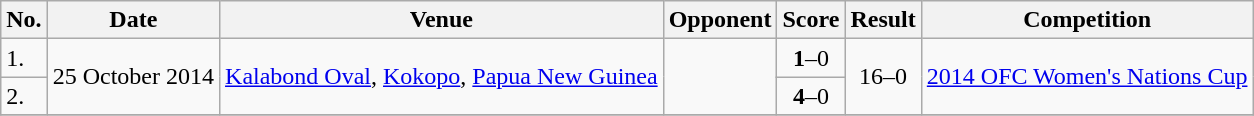<table class="wikitable">
<tr>
<th>No.</th>
<th>Date</th>
<th>Venue</th>
<th>Opponent</th>
<th>Score</th>
<th>Result</th>
<th>Competition</th>
</tr>
<tr>
<td>1.</td>
<td rowspan=2>25 October 2014</td>
<td rowspan=2><a href='#'>Kalabond Oval</a>, <a href='#'>Kokopo</a>, <a href='#'>Papua New Guinea</a></td>
<td rowspan=2></td>
<td align=center><strong>1</strong>–0</td>
<td rowspan=2 align=center>16–0</td>
<td rowspan=2><a href='#'>2014 OFC Women's Nations Cup</a></td>
</tr>
<tr>
<td>2.</td>
<td align=center><strong>4</strong>–0</td>
</tr>
<tr>
</tr>
</table>
